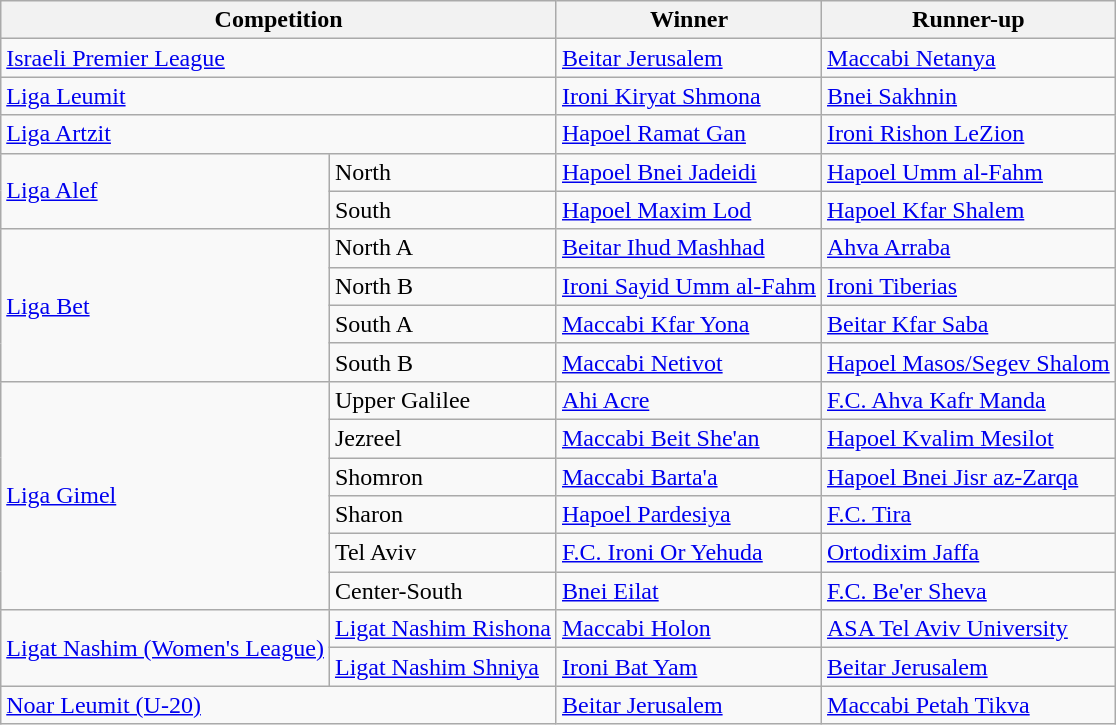<table class="wikitable">
<tr>
<th colspan="2">Competition</th>
<th>Winner</th>
<th>Runner-up</th>
</tr>
<tr>
<td colspan="2"><a href='#'>Israeli Premier League</a></td>
<td><a href='#'>Beitar Jerusalem</a></td>
<td><a href='#'>Maccabi Netanya</a></td>
</tr>
<tr>
<td colspan="2"><a href='#'>Liga Leumit</a></td>
<td><a href='#'>Ironi Kiryat Shmona</a></td>
<td><a href='#'>Bnei Sakhnin</a></td>
</tr>
<tr>
<td colspan="2"><a href='#'>Liga Artzit</a></td>
<td><a href='#'>Hapoel Ramat Gan</a></td>
<td><a href='#'>Ironi Rishon LeZion</a></td>
</tr>
<tr>
<td rowspan="2"><a href='#'>Liga Alef</a></td>
<td>North</td>
<td><a href='#'>Hapoel Bnei Jadeidi</a></td>
<td><a href='#'>Hapoel Umm al-Fahm</a></td>
</tr>
<tr>
<td>South</td>
<td><a href='#'>Hapoel Maxim Lod</a></td>
<td><a href='#'>Hapoel Kfar Shalem</a></td>
</tr>
<tr>
<td rowspan="4"><a href='#'>Liga Bet</a></td>
<td>North A</td>
<td><a href='#'>Beitar Ihud Mashhad</a></td>
<td><a href='#'>Ahva Arraba</a></td>
</tr>
<tr>
<td>North B</td>
<td><a href='#'>Ironi Sayid Umm al-Fahm</a></td>
<td><a href='#'>Ironi Tiberias</a></td>
</tr>
<tr>
<td>South A</td>
<td><a href='#'>Maccabi Kfar Yona</a></td>
<td><a href='#'>Beitar Kfar Saba</a></td>
</tr>
<tr>
<td>South B</td>
<td><a href='#'>Maccabi Netivot</a></td>
<td><a href='#'>Hapoel Masos/Segev Shalom</a></td>
</tr>
<tr>
<td rowspan="6"><a href='#'>Liga Gimel</a></td>
<td>Upper Galilee</td>
<td><a href='#'>Ahi Acre</a></td>
<td><a href='#'>F.C. Ahva Kafr Manda</a></td>
</tr>
<tr>
<td>Jezreel</td>
<td><a href='#'>Maccabi Beit She'an</a></td>
<td><a href='#'>Hapoel Kvalim Mesilot</a></td>
</tr>
<tr>
<td>Shomron</td>
<td><a href='#'>Maccabi Barta'a</a></td>
<td><a href='#'>Hapoel Bnei Jisr az-Zarqa</a></td>
</tr>
<tr>
<td>Sharon</td>
<td><a href='#'>Hapoel Pardesiya</a></td>
<td><a href='#'>F.C. Tira</a></td>
</tr>
<tr>
<td>Tel Aviv</td>
<td><a href='#'>F.C. Ironi Or Yehuda</a></td>
<td><a href='#'>Ortodixim Jaffa</a></td>
</tr>
<tr>
<td>Center-South</td>
<td><a href='#'>Bnei Eilat</a></td>
<td><a href='#'>F.C. Be'er Sheva</a></td>
</tr>
<tr>
<td rowspan="2"><a href='#'>Ligat Nashim (Women's League)</a></td>
<td><a href='#'>Ligat Nashim Rishona</a></td>
<td><a href='#'>Maccabi Holon</a></td>
<td><a href='#'>ASA Tel Aviv University</a></td>
</tr>
<tr>
<td><a href='#'>Ligat Nashim Shniya</a></td>
<td><a href='#'>Ironi Bat Yam</a></td>
<td><a href='#'>Beitar Jerusalem</a></td>
</tr>
<tr>
<td colspan="2"><a href='#'>Noar Leumit (U-20)</a></td>
<td><a href='#'>Beitar Jerusalem</a></td>
<td><a href='#'>Maccabi Petah Tikva</a></td>
</tr>
</table>
